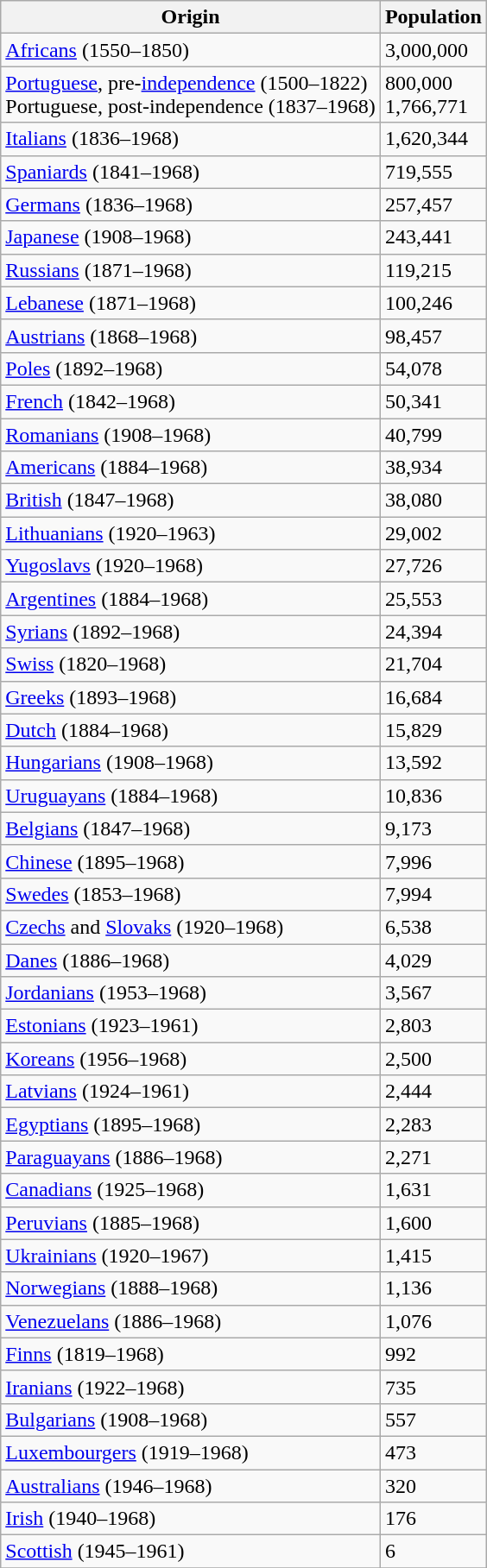<table class="wikitable sortable">
<tr>
<th>Origin</th>
<th>Population</th>
</tr>
<tr>
<td><a href='#'>Africans</a> (1550–1850) </td>
<td>3,000,000</td>
</tr>
<tr>
<td><a href='#'>Portuguese</a>, pre-<a href='#'>independence</a> (1500–1822) <br>Portuguese, post-independence (1837–1968) </td>
<td>800,000<br>1,766,771</td>
</tr>
<tr>
<td><a href='#'>Italians</a> (1836–1968) </td>
<td>1,620,344</td>
</tr>
<tr>
<td><a href='#'>Spaniards</a> (1841–1968) </td>
<td>719,555</td>
</tr>
<tr>
<td><a href='#'>Germans</a> (1836–1968) </td>
<td>257,457</td>
</tr>
<tr>
<td><a href='#'>Japanese</a> (1908–1968) </td>
<td>243,441</td>
</tr>
<tr>
<td><a href='#'>Russians</a> (1871–1968) </td>
<td>119,215</td>
</tr>
<tr>
<td><a href='#'>Lebanese</a> (1871–1968) </td>
<td>100,246</td>
</tr>
<tr>
<td><a href='#'>Austrians</a> (1868–1968) </td>
<td>98,457</td>
</tr>
<tr>
<td><a href='#'>Poles</a> (1892–1968) </td>
<td>54,078</td>
</tr>
<tr>
<td><a href='#'>French</a> (1842–1968) </td>
<td>50,341</td>
</tr>
<tr>
<td><a href='#'>Romanians</a> (1908–1968) </td>
<td>40,799</td>
</tr>
<tr>
<td><a href='#'>Americans</a> (1884–1968) </td>
<td>38,934</td>
</tr>
<tr>
<td><a href='#'>British</a> (1847–1968) </td>
<td>38,080</td>
</tr>
<tr>
<td><a href='#'>Lithuanians</a> (1920–1963) </td>
<td>29,002</td>
</tr>
<tr>
<td><a href='#'>Yugoslavs</a> (1920–1968) </td>
<td>27,726</td>
</tr>
<tr>
<td><a href='#'>Argentines</a> (1884–1968) </td>
<td>25,553</td>
</tr>
<tr>
<td><a href='#'>Syrians</a> (1892–1968) </td>
<td>24,394</td>
</tr>
<tr>
<td><a href='#'>Swiss</a> (1820–1968) </td>
<td>21,704</td>
</tr>
<tr>
<td><a href='#'>Greeks</a> (1893–1968) </td>
<td>16,684</td>
</tr>
<tr>
<td><a href='#'>Dutch</a> (1884–1968) </td>
<td>15,829</td>
</tr>
<tr>
<td><a href='#'>Hungarians</a> (1908–1968) </td>
<td>13,592</td>
</tr>
<tr>
<td><a href='#'>Uruguayans</a> (1884–1968) </td>
<td>10,836</td>
</tr>
<tr>
<td><a href='#'>Belgians</a> (1847–1968) </td>
<td>9,173</td>
</tr>
<tr>
<td><a href='#'>Chinese</a> (1895–1968) </td>
<td>7,996</td>
</tr>
<tr>
<td><a href='#'>Swedes</a> (1853–1968) </td>
<td>7,994</td>
</tr>
<tr>
<td><a href='#'>Czechs</a> and <a href='#'>Slovaks</a> (1920–1968) </td>
<td>6,538</td>
</tr>
<tr>
<td><a href='#'>Danes</a> (1886–1968) </td>
<td>4,029</td>
</tr>
<tr>
<td><a href='#'>Jordanians</a> (1953–1968) </td>
<td>3,567</td>
</tr>
<tr>
<td><a href='#'>Estonians</a> (1923–1961) </td>
<td>2,803</td>
</tr>
<tr>
<td><a href='#'>Koreans</a> (1956–1968) </td>
<td>2,500</td>
</tr>
<tr>
<td><a href='#'>Latvians</a> (1924–1961) </td>
<td>2,444</td>
</tr>
<tr>
<td><a href='#'>Egyptians</a> (1895–1968) </td>
<td>2,283</td>
</tr>
<tr>
<td><a href='#'>Paraguayans</a> (1886–1968) </td>
<td>2,271</td>
</tr>
<tr>
<td><a href='#'>Canadians</a> (1925–1968) </td>
<td>1,631</td>
</tr>
<tr>
<td><a href='#'>Peruvians</a> (1885–1968) </td>
<td>1,600</td>
</tr>
<tr>
<td><a href='#'>Ukrainians</a> (1920–1967) </td>
<td>1,415</td>
</tr>
<tr>
<td><a href='#'>Norwegians</a> (1888–1968) </td>
<td>1,136</td>
</tr>
<tr>
<td><a href='#'>Venezuelans</a> (1886–1968) </td>
<td>1,076</td>
</tr>
<tr>
<td><a href='#'>Finns</a> (1819–1968) </td>
<td>992</td>
</tr>
<tr>
<td><a href='#'>Iranians</a> (1922–1968) </td>
<td>735</td>
</tr>
<tr>
<td><a href='#'>Bulgarians</a> (1908–1968) </td>
<td>557</td>
</tr>
<tr>
<td><a href='#'>Luxembourgers</a> (1919–1968) </td>
<td>473</td>
</tr>
<tr>
<td><a href='#'>Australians</a> (1946–1968) </td>
<td>320</td>
</tr>
<tr>
<td><a href='#'>Irish</a> (1940–1968) </td>
<td>176</td>
</tr>
<tr>
<td><a href='#'>Scottish</a> (1945–1961) </td>
<td>6</td>
</tr>
<tr>
</tr>
</table>
